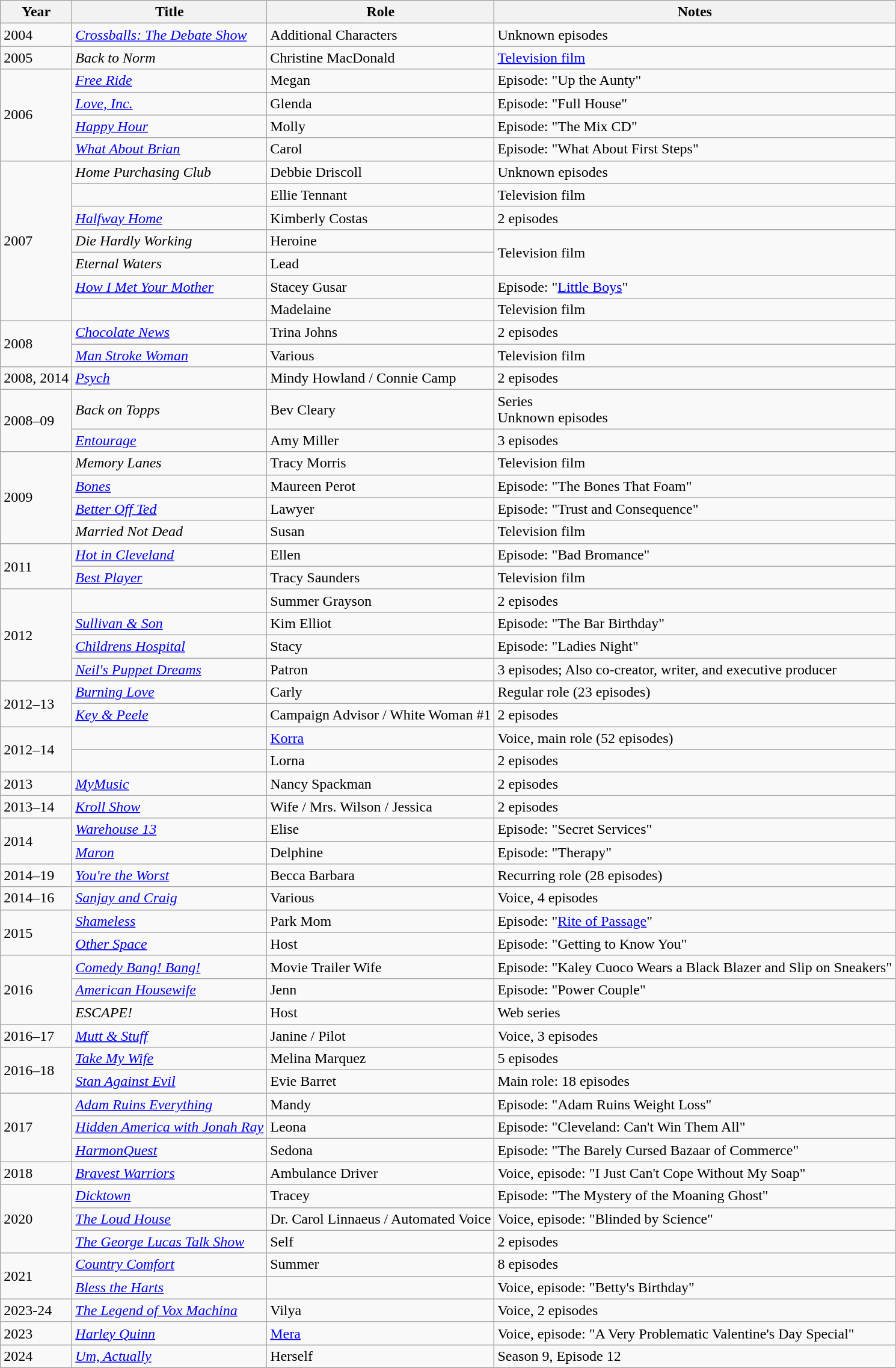<table class="wikitable sortable">
<tr>
<th>Year</th>
<th>Title</th>
<th>Role</th>
<th>Notes</th>
</tr>
<tr>
<td>2004</td>
<td><em><a href='#'>Crossballs: The Debate Show</a></em></td>
<td>Additional Characters</td>
<td>Unknown episodes</td>
</tr>
<tr>
<td>2005</td>
<td><em>Back to Norm</em></td>
<td>Christine MacDonald</td>
<td><a href='#'>Television film</a></td>
</tr>
<tr>
<td rowspan="4">2006</td>
<td><em><a href='#'>Free Ride</a></em></td>
<td>Megan</td>
<td>Episode: "Up the Aunty"</td>
</tr>
<tr>
<td><em><a href='#'>Love, Inc.</a></em></td>
<td>Glenda</td>
<td>Episode: "Full House"</td>
</tr>
<tr>
<td><em><a href='#'>Happy Hour</a></em></td>
<td>Molly</td>
<td>Episode: "The Mix CD"</td>
</tr>
<tr>
<td><em><a href='#'>What About Brian</a></em></td>
<td>Carol</td>
<td>Episode: "What About First Steps"</td>
</tr>
<tr>
<td rowspan="7">2007</td>
<td><em>Home Purchasing Club</em></td>
<td>Debbie Driscoll</td>
<td>Unknown episodes</td>
</tr>
<tr>
<td><em></em></td>
<td>Ellie Tennant</td>
<td>Television film</td>
</tr>
<tr>
<td><em><a href='#'>Halfway Home</a></em></td>
<td>Kimberly Costas</td>
<td>2 episodes</td>
</tr>
<tr>
<td><em>Die Hardly Working</em></td>
<td>Heroine</td>
<td rowspan="2">Television film</td>
</tr>
<tr>
<td><em>Eternal Waters</em></td>
<td>Lead</td>
</tr>
<tr>
<td><em><a href='#'>How I Met Your Mother</a></em></td>
<td>Stacey Gusar</td>
<td>Episode: "<a href='#'>Little Boys</a>"</td>
</tr>
<tr>
<td><em></em></td>
<td>Madelaine</td>
<td>Television film</td>
</tr>
<tr>
<td rowspan="2">2008</td>
<td><em><a href='#'>Chocolate News</a></em></td>
<td>Trina Johns</td>
<td>2 episodes</td>
</tr>
<tr>
<td><em><a href='#'>Man Stroke Woman</a></em></td>
<td>Various</td>
<td>Television film</td>
</tr>
<tr>
<td>2008, 2014</td>
<td><em><a href='#'>Psych</a></em></td>
<td>Mindy Howland / Connie Camp</td>
<td>2 episodes</td>
</tr>
<tr>
<td rowspan="2">2008–09</td>
<td><em>Back on Topps</em></td>
<td>Bev Cleary</td>
<td>Series<br>Unknown episodes</td>
</tr>
<tr>
<td><em><a href='#'>Entourage</a></em></td>
<td>Amy Miller</td>
<td>3 episodes</td>
</tr>
<tr>
<td rowspan="4">2009</td>
<td><em>Memory Lanes</em></td>
<td>Tracy Morris</td>
<td>Television film</td>
</tr>
<tr>
<td><em><a href='#'>Bones</a></em></td>
<td>Maureen Perot</td>
<td>Episode: "The Bones That Foam"</td>
</tr>
<tr>
<td><em><a href='#'>Better Off Ted</a></em></td>
<td>Lawyer</td>
<td>Episode: "Trust and Consequence"</td>
</tr>
<tr>
<td><em>Married Not Dead</em></td>
<td>Susan</td>
<td>Television film</td>
</tr>
<tr>
<td rowspan="2">2011</td>
<td><em><a href='#'>Hot in Cleveland</a></em></td>
<td>Ellen</td>
<td>Episode: "Bad Bromance"</td>
</tr>
<tr>
<td><em><a href='#'>Best Player</a></em></td>
<td>Tracy Saunders</td>
<td>Television film</td>
</tr>
<tr>
<td rowspan="4">2012</td>
<td><em></em></td>
<td>Summer Grayson</td>
<td>2 episodes</td>
</tr>
<tr>
<td><em><a href='#'>Sullivan & Son</a></em></td>
<td>Kim Elliot</td>
<td>Episode: "The Bar Birthday"</td>
</tr>
<tr>
<td><em><a href='#'>Childrens Hospital</a></em></td>
<td>Stacy</td>
<td>Episode: "Ladies Night"</td>
</tr>
<tr>
<td><em><a href='#'>Neil's Puppet Dreams</a></em></td>
<td>Patron</td>
<td>3 episodes; Also co-creator, writer, and executive producer</td>
</tr>
<tr>
<td rowspan="2">2012–13</td>
<td><em><a href='#'>Burning Love</a></em></td>
<td>Carly</td>
<td>Regular role (23 episodes)</td>
</tr>
<tr>
<td><em><a href='#'>Key & Peele</a></em></td>
<td>Campaign Advisor / White Woman #1</td>
<td>2 episodes</td>
</tr>
<tr>
<td rowspan="2">2012–14</td>
<td><em></em></td>
<td><a href='#'>Korra</a></td>
<td>Voice, main role (52 episodes)</td>
</tr>
<tr>
<td><em></em></td>
<td>Lorna</td>
<td>2 episodes</td>
</tr>
<tr>
<td>2013</td>
<td><em><a href='#'>MyMusic</a></em></td>
<td>Nancy Spackman</td>
<td>2 episodes</td>
</tr>
<tr>
<td>2013–14</td>
<td><em><a href='#'>Kroll Show</a></em></td>
<td>Wife / Mrs. Wilson / Jessica</td>
<td>2 episodes</td>
</tr>
<tr>
<td rowspan="2">2014</td>
<td><em><a href='#'>Warehouse 13</a></em></td>
<td>Elise</td>
<td>Episode: "Secret Services"</td>
</tr>
<tr>
<td><em><a href='#'>Maron</a></em></td>
<td>Delphine</td>
<td>Episode: "Therapy"</td>
</tr>
<tr>
<td>2014–19</td>
<td><em><a href='#'>You're the Worst</a></em></td>
<td>Becca Barbara</td>
<td>Recurring role (28 episodes)</td>
</tr>
<tr>
<td>2014–16</td>
<td><em><a href='#'>Sanjay and Craig</a></em></td>
<td>Various</td>
<td>Voice, 4 episodes</td>
</tr>
<tr>
<td rowspan="2">2015</td>
<td><em><a href='#'>Shameless</a></em></td>
<td>Park Mom</td>
<td>Episode: "<a href='#'>Rite of Passage</a>"</td>
</tr>
<tr>
<td><em><a href='#'>Other Space</a></em></td>
<td>Host</td>
<td>Episode: "Getting to Know You"</td>
</tr>
<tr>
<td rowspan="3">2016</td>
<td><em><a href='#'>Comedy Bang! Bang!</a></em></td>
<td>Movie Trailer Wife</td>
<td>Episode: "Kaley Cuoco Wears a Black Blazer and Slip on Sneakers"</td>
</tr>
<tr>
<td><em><a href='#'>American Housewife</a></em></td>
<td>Jenn</td>
<td>Episode: "Power Couple"</td>
</tr>
<tr>
<td><em>ESCAPE!</em></td>
<td>Host</td>
<td>Web series</td>
</tr>
<tr>
<td>2016–17</td>
<td><em><a href='#'>Mutt & Stuff</a></em></td>
<td>Janine / Pilot</td>
<td>Voice, 3 episodes</td>
</tr>
<tr>
<td rowspan="2">2016–18</td>
<td><em><a href='#'>Take My Wife</a></em></td>
<td>Melina Marquez</td>
<td>5 episodes</td>
</tr>
<tr>
<td><em><a href='#'>Stan Against Evil</a></em></td>
<td>Evie Barret</td>
<td>Main role: 18 episodes</td>
</tr>
<tr>
<td rowspan="3">2017</td>
<td><em><a href='#'>Adam Ruins Everything</a></em></td>
<td>Mandy</td>
<td>Episode: "Adam Ruins Weight Loss"</td>
</tr>
<tr>
<td><em><a href='#'>Hidden America with Jonah Ray</a></em></td>
<td>Leona</td>
<td>Episode: "Cleveland: Can't Win Them All"</td>
</tr>
<tr>
<td><em><a href='#'>HarmonQuest</a></em></td>
<td>Sedona</td>
<td>Episode: "The Barely Cursed Bazaar of Commerce"</td>
</tr>
<tr>
<td>2018</td>
<td><em><a href='#'>Bravest Warriors</a></em></td>
<td>Ambulance Driver</td>
<td>Voice, episode: "I Just Can't Cope Without My Soap"</td>
</tr>
<tr>
<td rowspan="3">2020</td>
<td><em><a href='#'>Dicktown</a></em></td>
<td>Tracey</td>
<td>Episode: "The Mystery of the Moaning Ghost"</td>
</tr>
<tr>
<td><em><a href='#'>The Loud House</a></em></td>
<td>Dr. Carol Linnaeus / Automated Voice</td>
<td>Voice, episode: "Blinded by Science"</td>
</tr>
<tr>
<td><em><a href='#'>The George Lucas Talk Show</a></em></td>
<td>Self</td>
<td>2 episodes</td>
</tr>
<tr>
<td rowspan="2">2021</td>
<td><em><a href='#'>Country Comfort</a></em></td>
<td>Summer</td>
<td>8 episodes</td>
</tr>
<tr>
<td><em><a href='#'>Bless the Harts</a></em></td>
<td></td>
<td>Voice, episode: "Betty's Birthday"</td>
</tr>
<tr>
<td>2023-24</td>
<td><em><a href='#'>The Legend of Vox Machina</a></em></td>
<td>Vilya</td>
<td>Voice, 2 episodes</td>
</tr>
<tr>
<td>2023</td>
<td><em><a href='#'>Harley Quinn</a></em></td>
<td><a href='#'>Mera</a></td>
<td>Voice, episode: "A Very Problematic Valentine's Day Special"</td>
</tr>
<tr>
<td>2024</td>
<td><em><a href='#'> Um, Actually</a></em></td>
<td>Herself</td>
<td>Season 9, Episode 12</td>
</tr>
</table>
